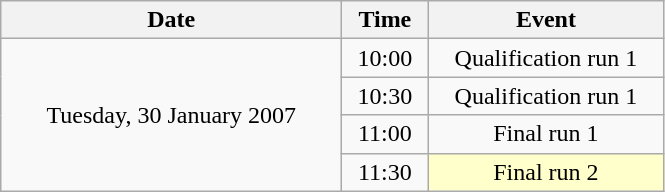<table class = "wikitable" style="text-align:center;">
<tr>
<th width=220>Date</th>
<th width=50>Time</th>
<th width=150>Event</th>
</tr>
<tr>
<td rowspan=4>Tuesday, 30 January 2007</td>
<td>10:00</td>
<td>Qualification run 1</td>
</tr>
<tr>
<td>10:30</td>
<td>Qualification run 1</td>
</tr>
<tr>
<td>11:00</td>
<td>Final run 1</td>
</tr>
<tr>
<td>11:30</td>
<td bgcolor=ffffcc>Final run 2</td>
</tr>
</table>
